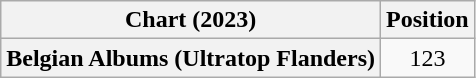<table class="wikitable plainrowheaders" style="text-align:center">
<tr>
<th>Chart (2023)</th>
<th>Position</th>
</tr>
<tr>
<th scope="row">Belgian Albums (Ultratop Flanders)</th>
<td>123</td>
</tr>
</table>
